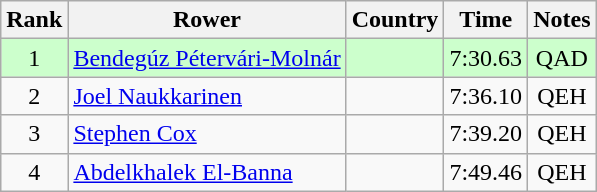<table class="wikitable" style="text-align:center">
<tr>
<th>Rank</th>
<th>Rower</th>
<th>Country</th>
<th>Time</th>
<th>Notes</th>
</tr>
<tr bgcolor=ccffcc>
<td>1</td>
<td align="left"><a href='#'>Bendegúz Pétervári-Molnár</a></td>
<td align="left"></td>
<td>7:30.63</td>
<td>QAD</td>
</tr>
<tr>
<td>2</td>
<td align="left"><a href='#'>Joel Naukkarinen</a></td>
<td align="left"></td>
<td>7:36.10</td>
<td>QEH</td>
</tr>
<tr>
<td>3</td>
<td align="left"><a href='#'>Stephen Cox</a></td>
<td align="left"></td>
<td>7:39.20</td>
<td>QEH</td>
</tr>
<tr>
<td>4</td>
<td align="left"><a href='#'>Abdelkhalek El-Banna</a></td>
<td align="left"></td>
<td>7:49.46</td>
<td>QEH</td>
</tr>
</table>
